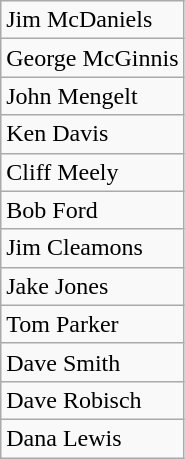<table class="wikitable">
<tr>
<td>Jim McDaniels</td>
</tr>
<tr>
<td>George McGinnis</td>
</tr>
<tr>
<td>John Mengelt</td>
</tr>
<tr>
<td>Ken Davis</td>
</tr>
<tr>
<td>Cliff Meely</td>
</tr>
<tr>
<td>Bob Ford</td>
</tr>
<tr>
<td>Jim Cleamons</td>
</tr>
<tr>
<td>Jake Jones</td>
</tr>
<tr>
<td>Tom Parker</td>
</tr>
<tr>
<td>Dave Smith</td>
</tr>
<tr>
<td>Dave Robisch</td>
</tr>
<tr>
<td>Dana Lewis</td>
</tr>
</table>
